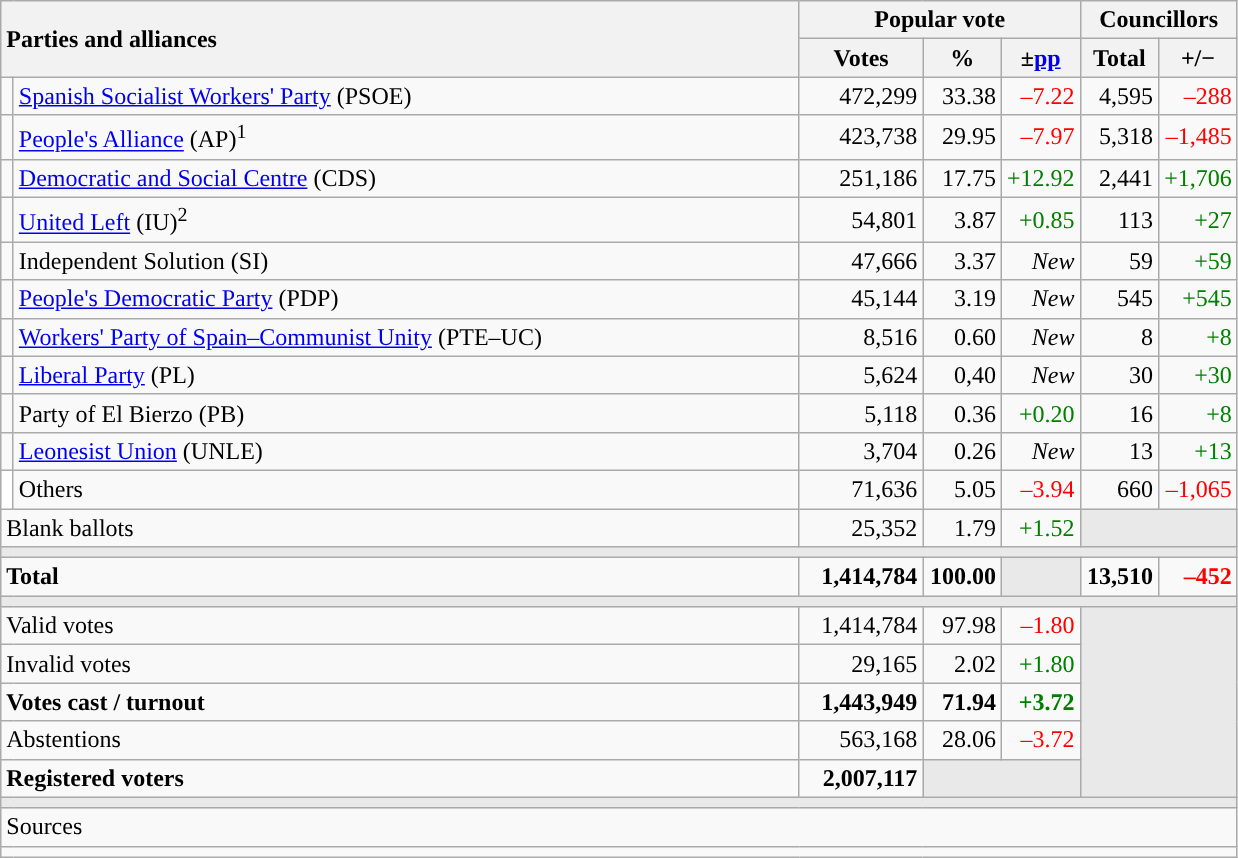<table class="wikitable" style="text-align:right;">
<tr>
<th style="text-align:left;" rowspan="2" colspan="2" width="525">Parties and alliances</th>
<th colspan="3">Popular vote</th>
<th colspan="2">Councillors</th>
</tr>
<tr>
<th width="75">Votes</th>
<th width="45">%</th>
<th width="45">±<a href='#'>pp</a></th>
<th width="45">Total</th>
<th width="45">+/−</th>
</tr>
<tr>
<td width="1" style="color:inherit;background:"></td>
<td align="left"><a href='#'>Spanish Socialist Workers' Party</a> (PSOE)</td>
<td>472,299</td>
<td>33.38</td>
<td style="color:red;">–7.22</td>
<td>4,595</td>
<td style="color:red;">–288</td>
</tr>
<tr>
<td style="color:inherit;background:"></td>
<td align="left"><a href='#'>People's Alliance</a> (AP)<sup>1</sup></td>
<td>423,738</td>
<td>29.95</td>
<td style="color:red;">–7.97</td>
<td>5,318</td>
<td style="color:red;">–1,485</td>
</tr>
<tr>
<td style="color:inherit;background:"></td>
<td align="left"><a href='#'>Democratic and Social Centre</a> (CDS)</td>
<td>251,186</td>
<td>17.75</td>
<td style="color:green;">+12.92</td>
<td>2,441</td>
<td style="color:green;">+1,706</td>
</tr>
<tr>
<td style="color:inherit;background:"></td>
<td align="left"><a href='#'>United Left</a> (IU)<sup>2</sup></td>
<td>54,801</td>
<td>3.87</td>
<td style="color:green;">+0.85</td>
<td>113</td>
<td style="color:green;">+27</td>
</tr>
<tr>
<td width="1" style="color:inherit;background:"></td>
<td align="left">Independent Solution (SI)</td>
<td>47,666</td>
<td>3.37</td>
<td><em>New</em></td>
<td>59</td>
<td style="color:green;">+59</td>
</tr>
<tr>
<td style="color:inherit;background:"></td>
<td align="left"><a href='#'>People's Democratic Party</a> (PDP)</td>
<td>45,144</td>
<td>3.19</td>
<td><em>New</em></td>
<td>545</td>
<td style="color:green;">+545</td>
</tr>
<tr>
<td style="color:inherit;background:"></td>
<td align="left"><a href='#'>Workers' Party of Spain–Communist Unity</a> (PTE–UC)</td>
<td>8,516</td>
<td>0.60</td>
<td><em>New</em></td>
<td>8</td>
<td style="color:green;">+8</td>
</tr>
<tr>
<td style="color:inherit;background:"></td>
<td align="left"><a href='#'>Liberal Party</a> (PL)</td>
<td>5,624</td>
<td>0,40</td>
<td><em>New</em></td>
<td>30</td>
<td style="color:green;">+30</td>
</tr>
<tr>
<td style="color:inherit;background:"></td>
<td align="left">Party of El Bierzo (PB)</td>
<td>5,118</td>
<td>0.36</td>
<td style="color:green;">+0.20</td>
<td>16</td>
<td style="color:green;">+8</td>
</tr>
<tr>
<td style="color:inherit;background:"></td>
<td align="left"><a href='#'>Leonesist Union</a> (UNLE)</td>
<td>3,704</td>
<td>0.26</td>
<td><em>New</em></td>
<td>13</td>
<td style="color:green;">+13</td>
</tr>
<tr>
<td bgcolor="white"></td>
<td align="left">Others</td>
<td>71,636</td>
<td>5.05</td>
<td style="color:red;">–3.94</td>
<td>660</td>
<td style="color:red;">–1,065</td>
</tr>
<tr>
<td align="left" colspan="2">Blank ballots</td>
<td>25,352</td>
<td>1.79</td>
<td style="color:green;">+1.52</td>
<td bgcolor="#E9E9E9" colspan="2"></td>
</tr>
<tr>
<td colspan="7" bgcolor="#E9E9E9"></td>
</tr>
<tr style="font-weight:bold;">
<td align="left" colspan="2">Total</td>
<td>1,414,784</td>
<td>100.00</td>
<td bgcolor="#E9E9E9"></td>
<td>13,510</td>
<td style="color:red;">–452</td>
</tr>
<tr>
<td colspan="7" bgcolor="#E9E9E9"></td>
</tr>
<tr>
<td align="left" colspan="2">Valid votes</td>
<td>1,414,784</td>
<td>97.98</td>
<td style="color:red;">–1.80</td>
<td bgcolor="#E9E9E9" colspan="2" rowspan="5"></td>
</tr>
<tr>
<td align="left" colspan="2">Invalid votes</td>
<td>29,165</td>
<td>2.02</td>
<td style="color:green;">+1.80</td>
</tr>
<tr style="font-weight:bold;">
<td align="left" colspan="2">Votes cast / turnout</td>
<td>1,443,949</td>
<td>71.94</td>
<td style="color:green;">+3.72</td>
</tr>
<tr>
<td align="left" colspan="2">Abstentions</td>
<td>563,168</td>
<td>28.06</td>
<td style="color:red;">–3.72</td>
</tr>
<tr style="font-weight:bold;">
<td align="left" colspan="2">Registered voters</td>
<td>2,007,117</td>
<td bgcolor="#E9E9E9" colspan="2"></td>
</tr>
<tr>
<td colspan="7" bgcolor="#E9E9E9"></td>
</tr>
<tr>
<td align="left" colspan="7">Sources</td>
</tr>
<tr>
<td colspan="7" style="text-align:left; max-width:790px;"></td>
</tr>
</table>
